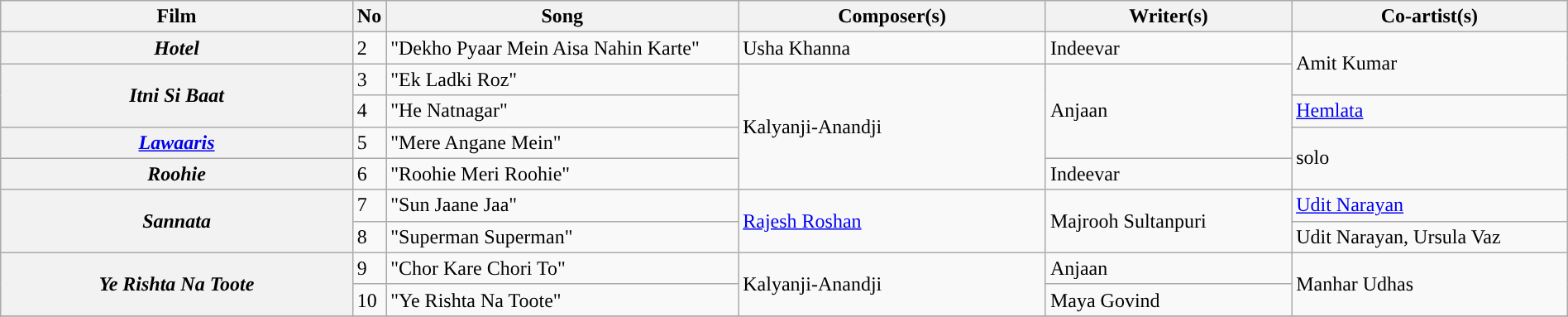<table class="wikitable plainrowheaders" width="100%" textcolor:#000;">
<tr style="background:#b0e0e66;">
<th scope="col" width=23%><strong>Film</strong></th>
<th><strong>No</strong></th>
<th scope="col" width=23%><strong>Song</strong></th>
<th scope="col" width=20%><strong>Composer(s)</strong></th>
<th scope="col" width=16%><strong>Writer(s)</strong></th>
<th scope="col" width=18%><strong>Co-artist(s)</strong></th>
</tr>
<tr>
<th><em>Hotel</em></th>
<td>2</td>
<td>"Dekho Pyaar Mein Aisa Nahin Karte"</td>
<td>Usha Khanna</td>
<td>Indeevar</td>
<td rowspan="2">Amit Kumar</td>
</tr>
<tr>
<th rowspan="2"><em>Itni Si Baat</em></th>
<td>3</td>
<td>"Ek Ladki Roz"</td>
<td rowspan="4">Kalyanji-Anandji</td>
<td rowspan="3">Anjaan</td>
</tr>
<tr>
<td>4</td>
<td>"He Natnagar"</td>
<td><a href='#'>Hemlata</a></td>
</tr>
<tr>
<th><em><a href='#'>Lawaaris</a></em></th>
<td>5</td>
<td>"Mere Angane Mein"</td>
<td rowspan="2">solo</td>
</tr>
<tr>
<th><em>Roohie</em></th>
<td>6</td>
<td>"Roohie Meri Roohie"</td>
<td>Indeevar</td>
</tr>
<tr>
<th rowspan=2><em>Sannata</em></th>
<td>7</td>
<td>"Sun Jaane Jaa"</td>
<td rowspan=2><a href='#'>Rajesh Roshan</a></td>
<td rowspan=2>Majrooh Sultanpuri</td>
<td><a href='#'>Udit Narayan</a></td>
</tr>
<tr>
<td>8</td>
<td>"Superman Superman"</td>
<td>Udit Narayan, Ursula Vaz</td>
</tr>
<tr>
<th rowspan=2><em>Ye Rishta Na Toote</em></th>
<td>9</td>
<td>"Chor Kare Chori To"</td>
<td rowspan=2>Kalyanji-Anandji</td>
<td>Anjaan</td>
<td rowspan=2>Manhar Udhas</td>
</tr>
<tr>
<td>10</td>
<td>"Ye Rishta Na Toote"</td>
<td>Maya Govind</td>
</tr>
<tr>
</tr>
</table>
